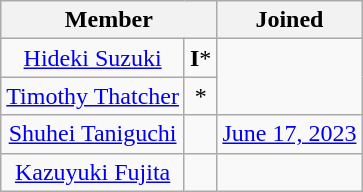<table class="wikitable sortable" style="text-align:center;">
<tr>
<th colspan="2">Member</th>
<th>Joined</th>
</tr>
<tr>
<td><a href='#'>Hideki Suzuki</a></td>
<td><strong>I</strong>*</td>
<td rowspan=2></td>
</tr>
<tr>
<td><a href='#'>Timothy Thatcher</a></td>
<td>*</td>
</tr>
<tr>
<td><a href='#'>Shuhei Taniguchi</a></td>
<td></td>
<td><a href='#'>June 17, 2023</a></td>
</tr>
<tr>
<td><a href='#'>Kazuyuki Fujita</a></td>
<td></td>
<td></td>
</tr>
</table>
